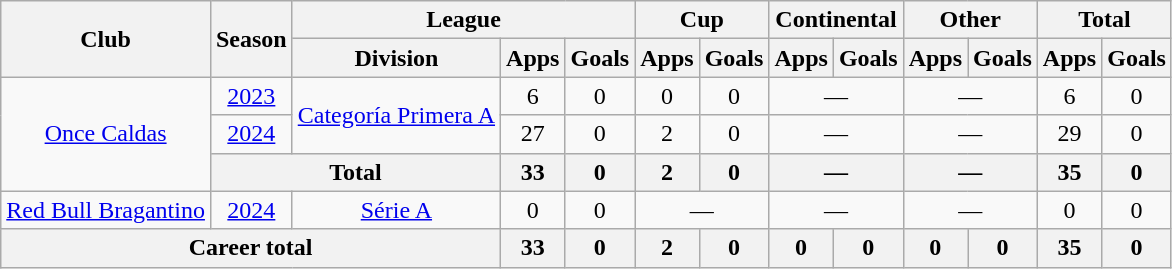<table class="wikitable" style="text-align: center">
<tr>
<th rowspan="2">Club</th>
<th rowspan="2">Season</th>
<th colspan="3">League</th>
<th colspan="2">Cup</th>
<th colspan="2">Continental</th>
<th colspan="2">Other</th>
<th colspan="2">Total</th>
</tr>
<tr>
<th>Division</th>
<th>Apps</th>
<th>Goals</th>
<th>Apps</th>
<th>Goals</th>
<th>Apps</th>
<th>Goals</th>
<th>Apps</th>
<th>Goals</th>
<th>Apps</th>
<th>Goals</th>
</tr>
<tr>
<td rowspan="3"><a href='#'>Once Caldas</a></td>
<td><a href='#'>2023</a></td>
<td rowspan="2"><a href='#'>Categoría Primera A</a></td>
<td>6</td>
<td>0</td>
<td>0</td>
<td>0</td>
<td colspan="2">—</td>
<td colspan="2">—</td>
<td>6</td>
<td>0</td>
</tr>
<tr>
<td><a href='#'>2024</a></td>
<td>27</td>
<td>0</td>
<td>2</td>
<td>0</td>
<td colspan="2">—</td>
<td colspan="2">—</td>
<td>29</td>
<td>0</td>
</tr>
<tr>
<th colspan="2"><strong>Total</strong></th>
<th>33</th>
<th>0</th>
<th>2</th>
<th>0</th>
<th colspan="2">—</th>
<th colspan="2">—</th>
<th>35</th>
<th>0</th>
</tr>
<tr>
<td><a href='#'>Red Bull Bragantino</a></td>
<td><a href='#'>2024</a></td>
<td><a href='#'>Série A</a></td>
<td>0</td>
<td>0</td>
<td colspan="2">—</td>
<td colspan="2">—</td>
<td colspan="2">—</td>
<td>0</td>
<td>0</td>
</tr>
<tr>
<th colspan="3"><strong>Career total</strong></th>
<th>33</th>
<th>0</th>
<th>2</th>
<th>0</th>
<th>0</th>
<th>0</th>
<th>0</th>
<th>0</th>
<th>35</th>
<th>0</th>
</tr>
</table>
